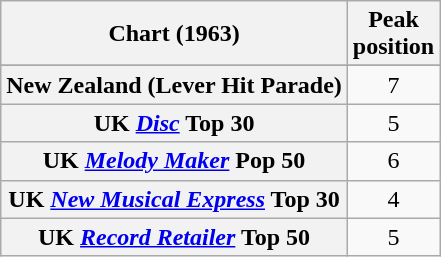<table class="wikitable sortable plainrowheaders" style="text-align:center">
<tr>
<th>Chart (1963)</th>
<th>Peak<br>position</th>
</tr>
<tr>
</tr>
<tr>
<th scope="row">New Zealand (Lever Hit Parade)</th>
<td>7</td>
</tr>
<tr>
<th scope="row">UK <em><a href='#'>Disc</a></em> Top 30</th>
<td>5</td>
</tr>
<tr>
<th scope="row">UK <em><a href='#'>Melody Maker</a></em> Pop 50</th>
<td>6</td>
</tr>
<tr>
<th scope="row">UK <em><a href='#'>New Musical Express</a></em> Top 30</th>
<td>4</td>
</tr>
<tr>
<th scope="row">UK <em><a href='#'>Record Retailer</a></em> Top 50</th>
<td>5</td>
</tr>
</table>
